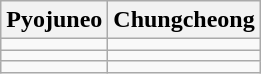<table class="wikitable">
<tr>
<th>Pyojuneo</th>
<th>Chungcheong</th>
</tr>
<tr>
<td></td>
<td></td>
</tr>
<tr>
<td></td>
<td></td>
</tr>
<tr>
<td></td>
<td></td>
</tr>
</table>
